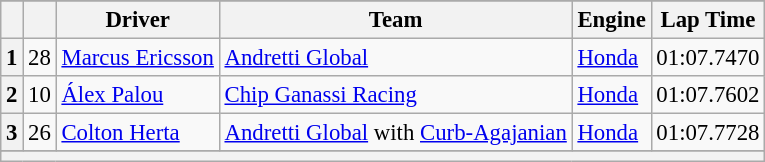<table class="wikitable" style="font-size:95%;">
<tr>
</tr>
<tr>
<th></th>
<th></th>
<th>Driver</th>
<th>Team</th>
<th>Engine</th>
<th>Lap Time</th>
</tr>
<tr>
<th>1</th>
<td align="center">28</td>
<td> <a href='#'>Marcus Ericsson</a></td>
<td><a href='#'>Andretti Global</a></td>
<td><a href='#'>Honda</a></td>
<td>01:07.7470</td>
</tr>
<tr>
<th>2</th>
<td align="center">10</td>
<td> <a href='#'>Álex Palou</a> </td>
<td><a href='#'>Chip Ganassi Racing</a></td>
<td><a href='#'>Honda</a></td>
<td>01:07.7602</td>
</tr>
<tr>
<th>3</th>
<td align="center">26</td>
<td> <a href='#'>Colton Herta</a></td>
<td><a href='#'>Andretti Global</a> with <a href='#'>Curb-Agajanian</a></td>
<td><a href='#'>Honda</a></td>
<td>01:07.7728</td>
</tr>
<tr>
</tr>
<tr class="sortbottom">
<th colspan="6"></th>
</tr>
</table>
